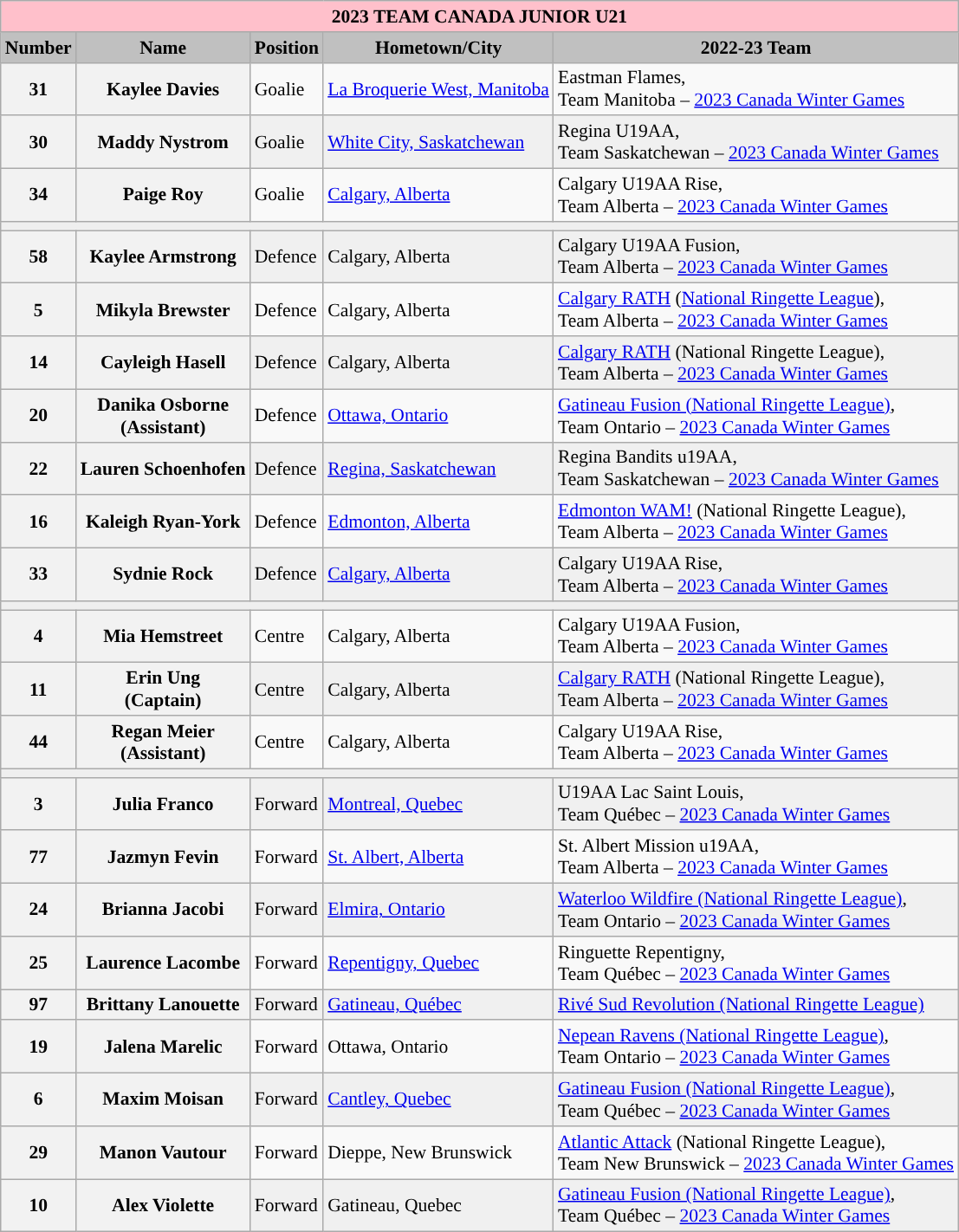<table class="wikitable" style="text-align:left; font-size:90%;">
<tr>
<th style=background:pink colspan=5>2023  TEAM CANADA JUNIOR U21</th>
</tr>
<tr>
<th style="background:silver;">Number</th>
<th style="background:silver;">Name</th>
<th style="background:silver;">Position</th>
<th style="background:silver;">Hometown/City</th>
<th style="background:silver;">2022-23 Team</th>
</tr>
<tr>
<th align=left>31</th>
<th align=left>Kaylee Davies</th>
<td align=left>Goalie</td>
<td><a href='#'>La Broquerie West, Manitoba</a></td>
<td>Eastman Flames,<br>Team Manitoba – <a href='#'>2023 Canada Winter Games</a></td>
</tr>
<tr bgcolor="#f0f0f0">
<th align=left>30</th>
<th align=left>Maddy Nystrom</th>
<td align=left>Goalie</td>
<td><a href='#'>White City, Saskatchewan</a></td>
<td>Regina U19AA,<br>Team Saskatchewan – <a href='#'>2023 Canada Winter Games</a></td>
</tr>
<tr>
<th align=left>34</th>
<th align=left>Paige Roy</th>
<td align=left>Goalie</td>
<td><a href='#'>Calgary, Alberta</a></td>
<td>Calgary U19AA Rise,<br>Team Alberta – <a href='#'>2023 Canada Winter Games</a></td>
</tr>
<tr>
<td style="background:#eeee" align=center colspan=5></td>
</tr>
<tr bgcolor="#f0f0f0">
<th align=left>58</th>
<th align=left>Kaylee Armstrong</th>
<td align=left>Defence</td>
<td>Calgary, Alberta</td>
<td>Calgary U19AA Fusion,<br>Team Alberta – <a href='#'>2023 Canada Winter Games</a></td>
</tr>
<tr>
<th align=left>5</th>
<th align=left>Mikyla Brewster</th>
<td align=left>Defence</td>
<td>Calgary, Alberta</td>
<td><a href='#'>Calgary RATH</a> (<a href='#'>National Ringette League</a>),<br>Team Alberta – <a href='#'>2023 Canada Winter Games</a></td>
</tr>
<tr bgcolor="#f0f0f0">
<th align=left>14</th>
<th align=left>Cayleigh Hasell</th>
<td align=left>Defence</td>
<td>Calgary, Alberta</td>
<td><a href='#'>Calgary RATH</a> (National Ringette League),<br>Team Alberta – <a href='#'>2023 Canada Winter Games</a></td>
</tr>
<tr>
<th align=left>20</th>
<th align=left>Danika Osborne<br>(Assistant)</th>
<td align=left>Defence</td>
<td><a href='#'>Ottawa, Ontario</a></td>
<td><a href='#'>Gatineau Fusion (National Ringette League)</a>,<br>Team Ontario – <a href='#'>2023 Canada Winter Games</a></td>
</tr>
<tr bgcolor="#f0f0f0">
<th align=left>22</th>
<th align=left>Lauren Schoenhofen</th>
<td align=left>Defence</td>
<td><a href='#'>Regina, Saskatchewan</a></td>
<td>Regina Bandits u19AA,<br>Team Saskatchewan – <a href='#'>2023 Canada Winter Games</a></td>
</tr>
<tr>
<th align=left>16</th>
<th align=left>Kaleigh Ryan-York</th>
<td align=left>Defence</td>
<td><a href='#'>Edmonton, Alberta</a></td>
<td><a href='#'>Edmonton WAM!</a> (National Ringette League),<br>Team Alberta – <a href='#'>2023 Canada Winter Games</a></td>
</tr>
<tr bgcolor="#f0f0f0">
<th align=left>33</th>
<th align=left>Sydnie Rock</th>
<td align=left>Defence</td>
<td><a href='#'>Calgary, Alberta</a></td>
<td>Calgary U19AA Rise,<br>Team Alberta – <a href='#'>2023 Canada Winter Games</a></td>
</tr>
<tr>
<td style="background:#eeee" align=center colspan=5></td>
</tr>
<tr>
<th align=left>4</th>
<th align=left>Mia Hemstreet</th>
<td align=left>Centre</td>
<td>Calgary, Alberta</td>
<td>Calgary U19AA Fusion,<br>Team Alberta – <a href='#'>2023 Canada Winter Games</a></td>
</tr>
<tr bgcolor="#f0f0f0">
<th align=left>11</th>
<th align=left>Erin Ung<br>(Captain)</th>
<td align=left>Centre</td>
<td>Calgary, Alberta</td>
<td><a href='#'>Calgary RATH</a> (National Ringette League),<br>Team Alberta – <a href='#'>2023 Canada Winter Games</a></td>
</tr>
<tr>
<th align=left>44</th>
<th align=left>Regan Meier<br>(Assistant)</th>
<td align=left>Centre</td>
<td>Calgary, Alberta</td>
<td>Calgary U19AA Rise,<br>Team Alberta – <a href='#'>2023 Canada Winter Games</a></td>
</tr>
<tr>
<td style="background:#eeee" align=center colspan=5></td>
</tr>
<tr bgcolor="#f0f0f0">
<th align=left>3</th>
<th align=left>Julia Franco</th>
<td align=left>Forward</td>
<td><a href='#'>Montreal, Quebec</a></td>
<td>U19AA Lac Saint Louis,<br>Team Québec – <a href='#'>2023 Canada Winter Games</a></td>
</tr>
<tr>
<th align=left>77</th>
<th align=left>Jazmyn Fevin</th>
<td align=left>Forward</td>
<td><a href='#'>St. Albert, Alberta</a></td>
<td>St. Albert Mission u19AA,<br>Team Alberta – <a href='#'>2023 Canada Winter Games</a></td>
</tr>
<tr bgcolor="#f0f0f0">
<th align=left>24</th>
<th align=left>Brianna Jacobi</th>
<td align=left>Forward</td>
<td><a href='#'>Elmira, Ontario</a></td>
<td><a href='#'>Waterloo Wildfire (National Ringette League)</a>,<br>Team Ontario – <a href='#'>2023 Canada Winter Games</a></td>
</tr>
<tr>
<th align=left>25</th>
<th align=left>Laurence Lacombe</th>
<td align=left>Forward</td>
<td><a href='#'>Repentigny, Quebec</a></td>
<td>Ringuette Repentigny,<br>Team Québec – <a href='#'>2023 Canada Winter Games</a></td>
</tr>
<tr bgcolor="#f0f0f0">
<th align=left>97</th>
<th align=left>Brittany Lanouette</th>
<td align=left>Forward</td>
<td><a href='#'>Gatineau, Québec</a></td>
<td><a href='#'>Rivé Sud Revolution (National Ringette League)</a></td>
</tr>
<tr>
<th align=left>19</th>
<th align=left>Jalena Marelic</th>
<td align=left>Forward</td>
<td>Ottawa, Ontario</td>
<td><a href='#'>Nepean Ravens (National Ringette League)</a>,<br>Team Ontario – <a href='#'>2023 Canada Winter Games</a></td>
</tr>
<tr bgcolor="#f0f0f0">
<th align=left>6</th>
<th align=left>Maxim Moisan</th>
<td align=left>Forward</td>
<td><a href='#'>Cantley, Quebec</a></td>
<td><a href='#'>Gatineau Fusion (National Ringette League)</a>,<br>Team Québec – <a href='#'>2023 Canada Winter Games</a></td>
</tr>
<tr>
<th align=left>29</th>
<th align=left>Manon Vautour</th>
<td align=left>Forward</td>
<td>Dieppe, New Brunswick</td>
<td><a href='#'>Atlantic Attack</a> (National Ringette League),<br>Team New Brunswick – <a href='#'>2023 Canada Winter Games</a></td>
</tr>
<tr bgcolor="#f0f0f0">
<th align=left>10</th>
<th align=left>Alex Violette</th>
<td align=left>Forward</td>
<td>Gatineau, Quebec</td>
<td><a href='#'>Gatineau Fusion (National Ringette League)</a>,<br>Team Québec – <a href='#'>2023 Canada Winter Games</a></td>
</tr>
</table>
